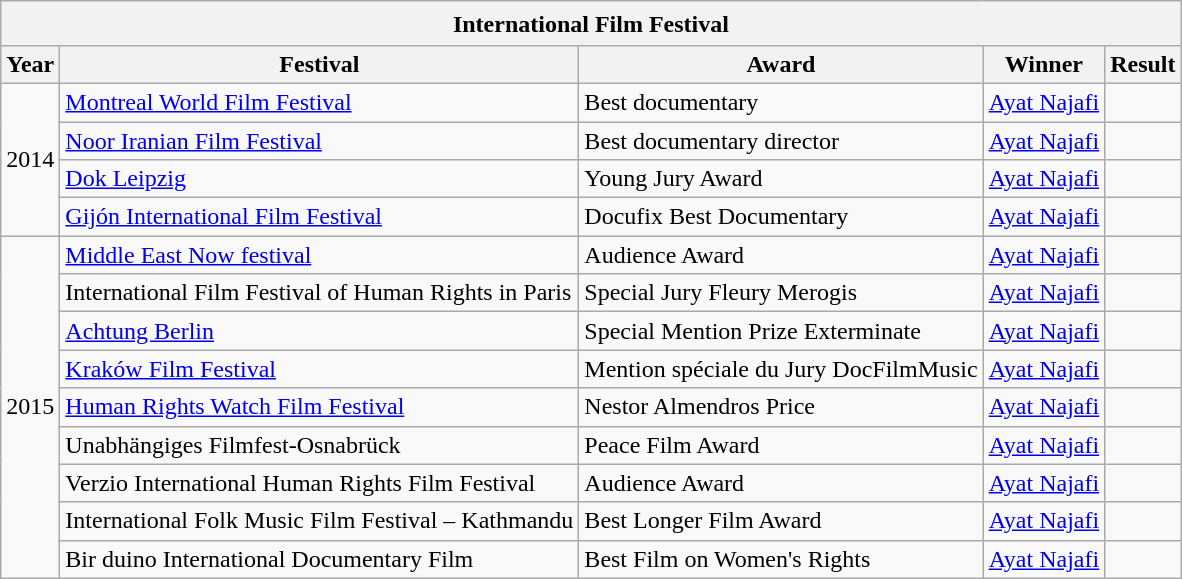<table class="wikitable sortable">
<tr>
<th colspan="12" style="padding:0.3em 0; line-height:1.2em; font-size:100%;">International Film Festival</th>
</tr>
<tr>
<th>Year</th>
<th>Festival</th>
<th>Award</th>
<th>Winner</th>
<th>Result</th>
</tr>
<tr>
<td rowspan="4">2014</td>
<td rowspan=1><a href='#'>Montreal World Film Festival</a></td>
<td>Best documentary</td>
<td><a href='#'>Ayat Najafi</a></td>
<td></td>
</tr>
<tr>
<td rowspan=1><a href='#'>Noor Iranian Film Festival</a></td>
<td>Best documentary director</td>
<td><a href='#'>Ayat Najafi</a></td>
<td></td>
</tr>
<tr>
<td rowspan=1><a href='#'>Dok Leipzig</a></td>
<td>Young Jury Award</td>
<td><a href='#'>Ayat Najafi</a></td>
<td></td>
</tr>
<tr>
<td rowspan=1><a href='#'>Gijón International Film Festival</a></td>
<td>Docufix Best Documentary</td>
<td><a href='#'>Ayat Najafi</a></td>
<td></td>
</tr>
<tr>
<td rowspan="34">2015</td>
<td rowspan=1><a href='#'>Middle East Now festival</a></td>
<td>Audience Award</td>
<td><a href='#'>Ayat Najafi</a></td>
<td></td>
</tr>
<tr>
<td rowspan=1>International Film Festival of Human Rights in Paris</td>
<td>Special Jury Fleury Merogis</td>
<td><a href='#'>Ayat Najafi</a></td>
<td></td>
</tr>
<tr>
<td rowspan=1><a href='#'>Achtung Berlin</a></td>
<td>Special Mention Prize Exterminate</td>
<td><a href='#'>Ayat Najafi</a></td>
<td></td>
</tr>
<tr>
<td rowspan=1><a href='#'>Kraków Film Festival</a></td>
<td>Mention spéciale du Jury DocFilmMusic</td>
<td><a href='#'>Ayat Najafi</a></td>
<td></td>
</tr>
<tr>
<td rowspan=1><a href='#'>Human Rights Watch Film Festival</a></td>
<td>Nestor Almendros Price</td>
<td><a href='#'>Ayat Najafi</a></td>
<td></td>
</tr>
<tr>
<td rowspan=1>Unabhängiges Filmfest-Osnabrück</td>
<td>Peace Film Award</td>
<td><a href='#'>Ayat Najafi</a></td>
<td></td>
</tr>
<tr>
<td rowspan=1>Verzio International Human Rights Film Festival</td>
<td>Audience Award</td>
<td><a href='#'>Ayat Najafi</a></td>
<td></td>
</tr>
<tr>
<td rowspan=1>International Folk Music Film Festival – Kathmandu</td>
<td>Best Longer Film Award</td>
<td><a href='#'>Ayat Najafi</a></td>
<td></td>
</tr>
<tr>
<td rowspan=1>Bir duino International Documentary Film</td>
<td>Best Film on Women's Rights</td>
<td><a href='#'>Ayat Najafi</a></td>
<td></td>
</tr>
</table>
